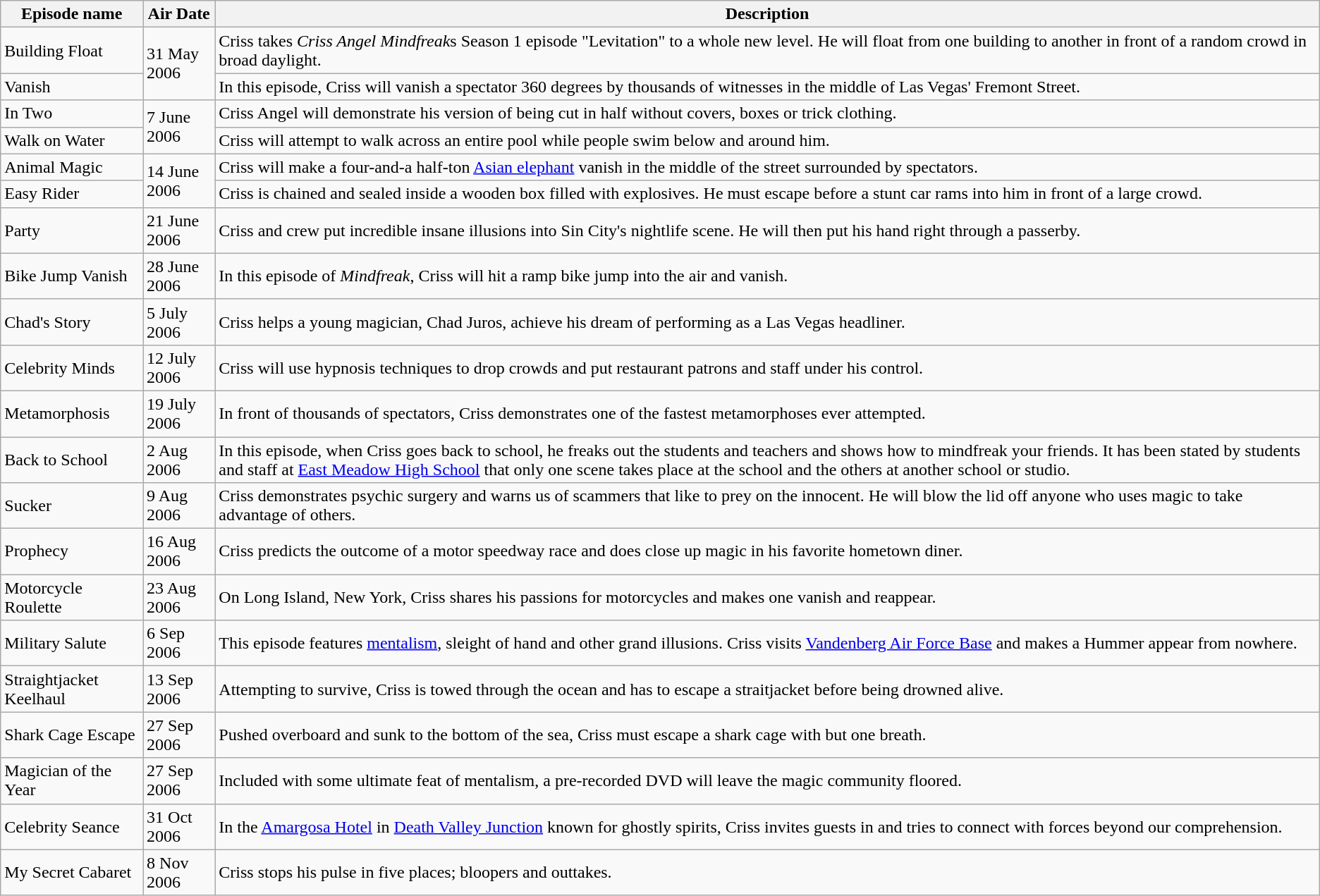<table class="wikitable">
<tr>
<th>Episode name</th>
<th>Air Date</th>
<th>Description</th>
</tr>
<tr>
<td>Building Float</td>
<td rowspan="2">31 May 2006</td>
<td>Criss takes <em>Criss Angel Mindfreak</em>s Season 1 episode "Levitation" to a whole new level.  He will float from one building to another in front of a random crowd in broad daylight.</td>
</tr>
<tr>
<td>Vanish</td>
<td>In this episode, Criss will vanish a spectator 360 degrees by thousands of witnesses in the middle of Las Vegas' Fremont Street.</td>
</tr>
<tr>
<td>In Two</td>
<td rowspan="2">7 June 2006</td>
<td>Criss Angel will demonstrate his version of being cut in half without covers, boxes or trick clothing.</td>
</tr>
<tr>
<td>Walk on Water</td>
<td>Criss will attempt to walk across an entire pool while people swim below and around him.</td>
</tr>
<tr>
<td>Animal Magic</td>
<td rowspan="2">14 June 2006</td>
<td>Criss will make a four-and-a half-ton <a href='#'>Asian elephant</a> vanish in the middle of the street surrounded by spectators.</td>
</tr>
<tr>
<td>Easy Rider</td>
<td>Criss is chained and sealed inside a wooden box filled with explosives. He must escape before a stunt car rams into him in front of a large crowd.</td>
</tr>
<tr>
<td>Party</td>
<td>21 June 2006</td>
<td>Criss and crew put incredible insane illusions into Sin City's nightlife scene. He will then put his hand right through a passerby.</td>
</tr>
<tr>
<td>Bike Jump Vanish</td>
<td>28 June 2006</td>
<td>In this episode of <em>Mindfreak</em>, Criss will hit a  ramp bike jump into the air and vanish.</td>
</tr>
<tr>
<td>Chad's Story</td>
<td>5 July 2006</td>
<td>Criss helps a young magician, Chad Juros, achieve his dream of performing as a Las Vegas headliner.</td>
</tr>
<tr>
<td>Celebrity Minds</td>
<td>12 July 2006</td>
<td>Criss will use hypnosis techniques to drop crowds and put restaurant patrons and staff under his control.</td>
</tr>
<tr>
<td>Metamorphosis</td>
<td>19 July 2006</td>
<td>In front of thousands of spectators, Criss demonstrates one of the fastest metamorphoses ever attempted.</td>
</tr>
<tr>
<td>Back to School</td>
<td>2 Aug 2006</td>
<td>In this episode, when Criss goes back to school, he freaks out the students and teachers and shows how to mindfreak your friends. It has been stated by students and staff at <a href='#'>East Meadow High School</a> that only one scene takes place at the school and the others at another school or studio.</td>
</tr>
<tr>
<td>Sucker</td>
<td>9 Aug 2006</td>
<td>Criss demonstrates psychic surgery and warns us of scammers that like to prey on the innocent. He will blow the lid off anyone who uses magic to take advantage of others.</td>
</tr>
<tr>
<td>Prophecy</td>
<td>16 Aug 2006</td>
<td>Criss predicts the outcome of a motor speedway race and does close up magic in his favorite hometown diner.</td>
</tr>
<tr>
<td>Motorcycle Roulette</td>
<td>23 Aug 2006</td>
<td>On Long Island, New York, Criss shares his passions for motorcycles and makes one vanish and reappear.</td>
</tr>
<tr>
<td>Military Salute</td>
<td>6 Sep 2006</td>
<td>This episode features <a href='#'>mentalism</a>, sleight of hand and other grand illusions. Criss visits <a href='#'>Vandenberg Air Force Base</a> and makes a Hummer appear from nowhere.</td>
</tr>
<tr>
<td>Straightjacket Keelhaul</td>
<td>13 Sep 2006</td>
<td>Attempting to survive, Criss is towed through the ocean and has to escape a straitjacket before being drowned alive.</td>
</tr>
<tr>
<td>Shark Cage Escape</td>
<td>27 Sep 2006</td>
<td>Pushed overboard and sunk to the bottom of the sea, Criss must escape a shark cage with but one breath.</td>
</tr>
<tr>
<td>Magician of the Year</td>
<td>27 Sep 2006</td>
<td>Included with some ultimate feat of mentalism, a pre-recorded DVD will leave the magic community floored.</td>
</tr>
<tr>
<td>Celebrity Seance</td>
<td>31 Oct 2006</td>
<td>In the <a href='#'>Amargosa Hotel</a> in <a href='#'>Death Valley Junction</a> known for ghostly spirits, Criss invites guests in and tries to connect with forces beyond our comprehension.</td>
</tr>
<tr>
<td>My Secret Cabaret</td>
<td>8 Nov 2006</td>
<td>Criss stops his pulse in five places; bloopers and outtakes.</td>
</tr>
</table>
